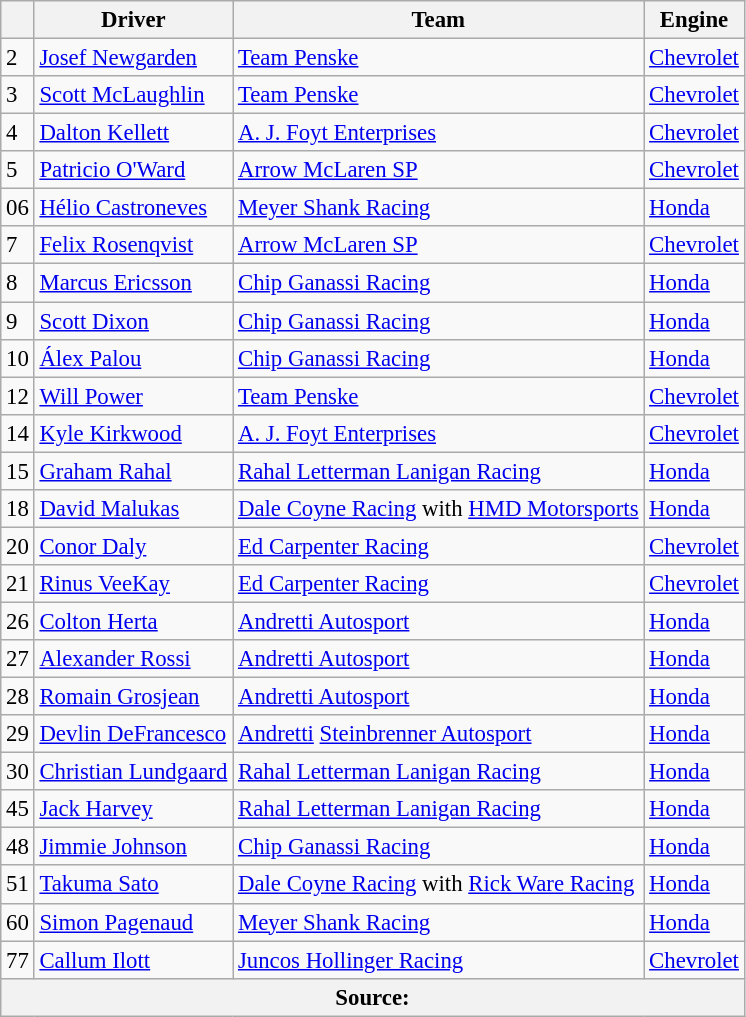<table class="wikitable" style="font-size: 95%;">
<tr>
<th align=center></th>
<th>Driver</th>
<th>Team</th>
<th>Engine</th>
</tr>
<tr>
<td>2</td>
<td> <a href='#'>Josef Newgarden</a> <strong></strong></td>
<td><a href='#'>Team Penske</a></td>
<td><a href='#'>Chevrolet</a></td>
</tr>
<tr>
<td>3</td>
<td> <a href='#'>Scott McLaughlin</a></td>
<td><a href='#'>Team Penske</a></td>
<td><a href='#'>Chevrolet</a></td>
</tr>
<tr>
<td>4</td>
<td> <a href='#'>Dalton Kellett</a></td>
<td><a href='#'>A. J. Foyt Enterprises</a></td>
<td><a href='#'>Chevrolet</a></td>
</tr>
<tr>
<td>5</td>
<td> <a href='#'>Patricio O'Ward</a></td>
<td><a href='#'>Arrow McLaren SP</a></td>
<td><a href='#'>Chevrolet</a></td>
</tr>
<tr>
<td>06</td>
<td> <a href='#'>Hélio Castroneves</a></td>
<td><a href='#'>Meyer Shank Racing</a></td>
<td><a href='#'>Honda</a></td>
</tr>
<tr>
<td>7</td>
<td> <a href='#'>Felix Rosenqvist</a></td>
<td><a href='#'>Arrow McLaren SP</a></td>
<td><a href='#'>Chevrolet</a></td>
</tr>
<tr>
<td>8</td>
<td> <a href='#'>Marcus Ericsson</a></td>
<td><a href='#'>Chip Ganassi Racing</a></td>
<td><a href='#'>Honda</a></td>
</tr>
<tr>
<td>9</td>
<td> <a href='#'>Scott Dixon</a> <strong></strong></td>
<td><a href='#'>Chip Ganassi Racing</a></td>
<td><a href='#'>Honda</a></td>
</tr>
<tr>
<td>10</td>
<td> <a href='#'>Álex Palou</a></td>
<td><a href='#'>Chip Ganassi Racing</a></td>
<td><a href='#'>Honda</a></td>
</tr>
<tr>
<td>12</td>
<td> <a href='#'>Will Power</a> <strong></strong></td>
<td><a href='#'>Team Penske</a></td>
<td><a href='#'>Chevrolet</a></td>
</tr>
<tr>
<td>14</td>
<td> <a href='#'>Kyle Kirkwood</a> <strong></strong></td>
<td><a href='#'>A. J. Foyt Enterprises</a></td>
<td><a href='#'>Chevrolet</a></td>
</tr>
<tr>
<td>15</td>
<td> <a href='#'>Graham Rahal</a></td>
<td><a href='#'>Rahal Letterman Lanigan Racing</a></td>
<td><a href='#'>Honda</a></td>
</tr>
<tr>
<td>18</td>
<td> <a href='#'>David Malukas</a> <strong></strong></td>
<td><a href='#'>Dale Coyne Racing</a> with <a href='#'>HMD Motorsports</a></td>
<td><a href='#'>Honda</a></td>
</tr>
<tr>
<td>20</td>
<td> <a href='#'>Conor Daly</a></td>
<td><a href='#'>Ed Carpenter Racing</a></td>
<td><a href='#'>Chevrolet</a></td>
</tr>
<tr>
<td>21</td>
<td> <a href='#'>Rinus VeeKay</a></td>
<td><a href='#'>Ed Carpenter Racing</a></td>
<td><a href='#'>Chevrolet</a></td>
</tr>
<tr>
<td>26</td>
<td> <a href='#'>Colton Herta</a></td>
<td><a href='#'>Andretti Autosport</a></td>
<td><a href='#'>Honda</a></td>
</tr>
<tr>
<td>27</td>
<td> <a href='#'>Alexander Rossi</a></td>
<td><a href='#'>Andretti Autosport</a></td>
<td><a href='#'>Honda</a></td>
</tr>
<tr>
<td>28</td>
<td> <a href='#'>Romain Grosjean</a></td>
<td><a href='#'>Andretti Autosport</a></td>
<td><a href='#'>Honda</a></td>
</tr>
<tr>
<td>29</td>
<td> <a href='#'>Devlin DeFrancesco</a> <strong></strong></td>
<td><a href='#'>Andretti</a> <a href='#'>Steinbrenner Autosport</a></td>
<td><a href='#'>Honda</a></td>
</tr>
<tr>
<td>30</td>
<td> <a href='#'>Christian Lundgaard</a> <strong></strong></td>
<td><a href='#'>Rahal Letterman Lanigan Racing</a></td>
<td><a href='#'>Honda</a></td>
</tr>
<tr>
<td>45</td>
<td> <a href='#'>Jack Harvey</a></td>
<td><a href='#'>Rahal Letterman Lanigan Racing</a></td>
<td><a href='#'>Honda</a></td>
</tr>
<tr>
<td>48</td>
<td> <a href='#'>Jimmie Johnson</a></td>
<td><a href='#'>Chip Ganassi Racing</a></td>
<td><a href='#'>Honda</a></td>
</tr>
<tr>
<td>51</td>
<td> <a href='#'>Takuma Sato</a></td>
<td><a href='#'>Dale Coyne Racing</a> with <a href='#'>Rick Ware Racing</a></td>
<td><a href='#'>Honda</a></td>
</tr>
<tr>
<td>60</td>
<td> <a href='#'>Simon Pagenaud</a>  <strong></strong></td>
<td><a href='#'>Meyer Shank Racing</a></td>
<td><a href='#'>Honda</a></td>
</tr>
<tr>
<td>77</td>
<td> <a href='#'>Callum Ilott</a> <strong></strong></td>
<td><a href='#'>Juncos Hollinger Racing</a></td>
<td><a href='#'>Chevrolet</a></td>
</tr>
<tr>
<th colspan=4>Source:</th>
</tr>
</table>
